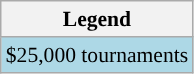<table class="wikitable" style="font-size:90%;">
<tr>
<th>Legend</th>
</tr>
<tr style="background:lightblue;">
<td>$25,000 tournaments</td>
</tr>
</table>
